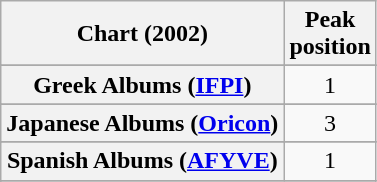<table class="wikitable sortable plainrowheaders" style="text-align:center">
<tr>
<th scope="col">Chart (2002)</th>
<th scope="col">Peak<br>position</th>
</tr>
<tr>
</tr>
<tr>
</tr>
<tr>
</tr>
<tr>
</tr>
<tr>
</tr>
<tr>
</tr>
<tr>
</tr>
<tr>
</tr>
<tr>
</tr>
<tr>
<th scope="row">Greek Albums (<a href='#'>IFPI</a>)</th>
<td>1</td>
</tr>
<tr>
</tr>
<tr>
</tr>
<tr>
</tr>
<tr>
<th scope="row">Japanese Albums (<a href='#'>Oricon</a>)</th>
<td>3</td>
</tr>
<tr>
</tr>
<tr>
</tr>
<tr>
</tr>
<tr>
</tr>
<tr>
</tr>
<tr>
<th scope="row">Spanish Albums (<a href='#'>AFYVE</a>)</th>
<td align="center">1</td>
</tr>
<tr>
</tr>
<tr>
</tr>
<tr>
</tr>
<tr>
</tr>
<tr>
</tr>
<tr>
</tr>
</table>
